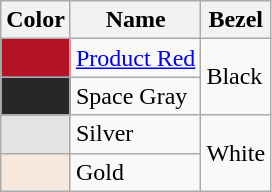<table class="wikitable">
<tr>
<th>Color</th>
<th>Name</th>
<th>Bezel</th>
</tr>
<tr>
<td bgcolor="#b41325"></td>
<td><a href='#'>Product Red</a></td>
<td rowspan="2">Black</td>
</tr>
<tr>
<td bgcolor="#272729"></td>
<td>Space Gray</td>
</tr>
<tr>
<td bgcolor="#e2e3e4"></td>
<td>Silver</td>
<td rowspan="2">White</td>
</tr>
<tr>
<td bgcolor="#f7e8dd"></td>
<td>Gold</td>
</tr>
</table>
